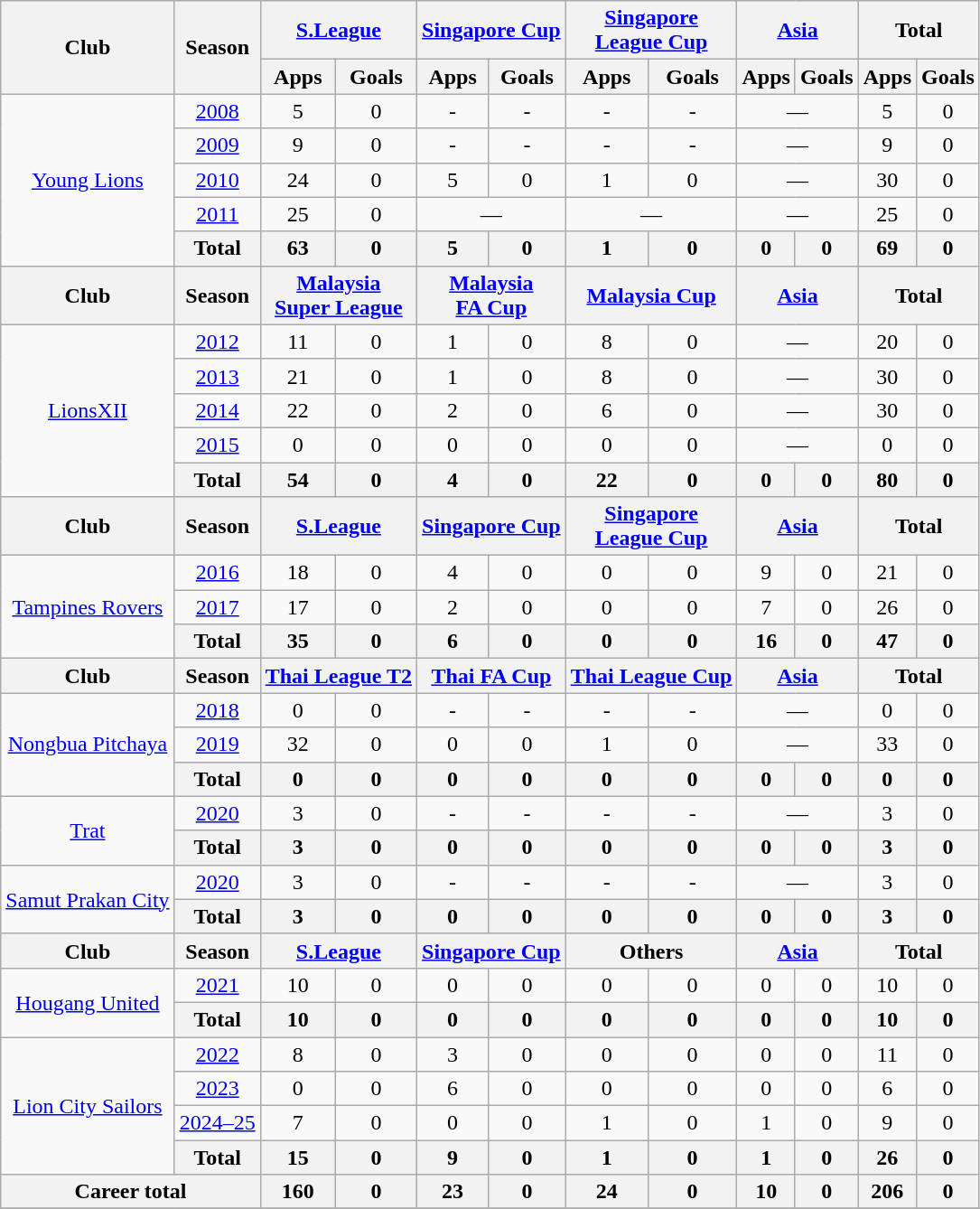<table class="wikitable" style="text-align:center">
<tr>
<th rowspan="2">Club</th>
<th rowspan="2">Season</th>
<th colspan="2"><a href='#'>S.League</a></th>
<th colspan="2"><a href='#'>Singapore Cup</a></th>
<th colspan="2"><a href='#'>Singapore<br>League Cup</a></th>
<th colspan="2"><a href='#'>Asia</a></th>
<th colspan="2">Total</th>
</tr>
<tr>
<th>Apps</th>
<th>Goals</th>
<th>Apps</th>
<th>Goals</th>
<th>Apps</th>
<th>Goals</th>
<th>Apps</th>
<th>Goals</th>
<th>Apps</th>
<th>Goals</th>
</tr>
<tr>
<td rowspan="5"><a href='#'>Young Lions</a></td>
<td><a href='#'>2008</a></td>
<td>5</td>
<td>0</td>
<td>-</td>
<td>-</td>
<td>-</td>
<td>-</td>
<td colspan='2'>—</td>
<td>5</td>
<td>0</td>
</tr>
<tr>
<td><a href='#'>2009</a></td>
<td>9</td>
<td>0</td>
<td>-</td>
<td>-</td>
<td>-</td>
<td>-</td>
<td colspan='2'>—</td>
<td>9</td>
<td>0</td>
</tr>
<tr>
<td><a href='#'>2010</a></td>
<td>24</td>
<td>0</td>
<td>5</td>
<td>0</td>
<td>1</td>
<td>0</td>
<td colspan='2'>—</td>
<td>30</td>
<td>0</td>
</tr>
<tr>
<td><a href='#'>2011</a></td>
<td>25</td>
<td>0</td>
<td colspan='2'>—</td>
<td colspan='2'>—</td>
<td colspan='2'>—</td>
<td>25</td>
<td>0</td>
</tr>
<tr>
<th>Total</th>
<th>63</th>
<th>0</th>
<th>5</th>
<th>0</th>
<th>1</th>
<th>0</th>
<th>0</th>
<th>0</th>
<th>69</th>
<th>0</th>
</tr>
<tr>
<th>Club</th>
<th>Season</th>
<th colspan="2"><a href='#'>Malaysia<br>Super League</a></th>
<th colspan="2"><a href='#'>Malaysia<br>FA Cup</a></th>
<th colspan="2"><a href='#'>Malaysia Cup</a></th>
<th colspan="2"><a href='#'>Asia</a></th>
<th colspan="2">Total</th>
</tr>
<tr>
<td rowspan="5"><a href='#'>LionsXII</a></td>
<td><a href='#'>2012</a></td>
<td>11</td>
<td>0</td>
<td>1</td>
<td>0</td>
<td>8</td>
<td>0</td>
<td colspan='2'>—</td>
<td>20</td>
<td>0</td>
</tr>
<tr>
<td><a href='#'>2013</a></td>
<td>21</td>
<td>0</td>
<td>1</td>
<td>0</td>
<td>8</td>
<td>0</td>
<td colspan='2'>—</td>
<td>30</td>
<td>0</td>
</tr>
<tr>
<td><a href='#'>2014</a></td>
<td>22</td>
<td>0</td>
<td>2</td>
<td>0</td>
<td>6</td>
<td>0</td>
<td colspan='2'>—</td>
<td>30</td>
<td>0</td>
</tr>
<tr>
<td><a href='#'>2015</a></td>
<td>0</td>
<td>0</td>
<td>0</td>
<td>0</td>
<td>0</td>
<td>0</td>
<td colspan='2'>—</td>
<td>0</td>
<td>0</td>
</tr>
<tr>
<th>Total</th>
<th>54</th>
<th>0</th>
<th>4</th>
<th>0</th>
<th>22</th>
<th>0</th>
<th>0</th>
<th>0</th>
<th>80</th>
<th>0</th>
</tr>
<tr>
<th>Club</th>
<th>Season</th>
<th colspan="2"><a href='#'>S.League</a></th>
<th colspan="2"><a href='#'>Singapore Cup</a></th>
<th colspan="2"><a href='#'>Singapore<br>League Cup</a></th>
<th colspan="2"><a href='#'>Asia</a></th>
<th colspan="2">Total</th>
</tr>
<tr>
<td rowspan="3"><a href='#'>Tampines Rovers</a></td>
<td><a href='#'>2016</a></td>
<td>18</td>
<td>0</td>
<td>4</td>
<td>0</td>
<td>0</td>
<td>0</td>
<td>9</td>
<td>0</td>
<td>21</td>
<td>0</td>
</tr>
<tr>
<td><a href='#'>2017</a></td>
<td>17</td>
<td>0</td>
<td>2</td>
<td>0</td>
<td>0</td>
<td>0</td>
<td>7</td>
<td>0</td>
<td>26</td>
<td>0</td>
</tr>
<tr>
<th>Total</th>
<th>35</th>
<th>0</th>
<th>6</th>
<th>0</th>
<th>0</th>
<th>0</th>
<th>16</th>
<th>0</th>
<th>47</th>
<th>0</th>
</tr>
<tr>
<th>Club</th>
<th>Season</th>
<th colspan="2"><a href='#'>Thai League T2</a></th>
<th colspan="2"><a href='#'>Thai FA Cup</a></th>
<th colspan="2"><a href='#'>Thai League Cup</a></th>
<th colspan="2"><a href='#'>Asia</a></th>
<th colspan="2">Total</th>
</tr>
<tr>
<td rowspan="3"><a href='#'>Nongbua Pitchaya</a></td>
<td><a href='#'>2018</a></td>
<td>0</td>
<td>0</td>
<td>-</td>
<td>-</td>
<td>-</td>
<td>-</td>
<td colspan='2'>—</td>
<td>0</td>
<td>0</td>
</tr>
<tr>
<td><a href='#'>2019</a></td>
<td>32</td>
<td>0</td>
<td>0</td>
<td>0</td>
<td>1</td>
<td>0</td>
<td colspan='2'>—</td>
<td>33</td>
<td>0</td>
</tr>
<tr>
<th>Total</th>
<th>0</th>
<th>0</th>
<th>0</th>
<th>0</th>
<th>0</th>
<th>0</th>
<th>0</th>
<th>0</th>
<th>0</th>
<th>0</th>
</tr>
<tr>
<td rowspan="2"><a href='#'>Trat</a></td>
<td><a href='#'>2020</a></td>
<td>3</td>
<td>0</td>
<td>-</td>
<td>-</td>
<td>-</td>
<td>-</td>
<td colspan='2'>—</td>
<td>3</td>
<td>0</td>
</tr>
<tr>
<th>Total</th>
<th>3</th>
<th>0</th>
<th>0</th>
<th>0</th>
<th>0</th>
<th>0</th>
<th>0</th>
<th>0</th>
<th>3</th>
<th>0</th>
</tr>
<tr>
<td rowspan="2"><a href='#'>Samut Prakan City</a></td>
<td><a href='#'>2020</a></td>
<td>3</td>
<td>0</td>
<td>-</td>
<td>-</td>
<td>-</td>
<td>-</td>
<td colspan='2'>—</td>
<td>3</td>
<td>0</td>
</tr>
<tr>
<th>Total</th>
<th>3</th>
<th>0</th>
<th>0</th>
<th>0</th>
<th>0</th>
<th>0</th>
<th>0</th>
<th>0</th>
<th>3</th>
<th>0</th>
</tr>
<tr>
<th>Club</th>
<th>Season</th>
<th colspan="2"><a href='#'>S.League</a></th>
<th colspan="2"><a href='#'>Singapore Cup</a></th>
<th colspan="2">Others</th>
<th colspan="2"><a href='#'>Asia</a></th>
<th colspan="2">Total</th>
</tr>
<tr>
<td rowspan="2"><a href='#'>Hougang United</a></td>
<td><a href='#'>2021</a></td>
<td>10</td>
<td>0</td>
<td>0</td>
<td>0</td>
<td>0</td>
<td>0</td>
<td>0</td>
<td>0</td>
<td>10</td>
<td>0</td>
</tr>
<tr>
<th>Total</th>
<th>10</th>
<th>0</th>
<th>0</th>
<th>0</th>
<th>0</th>
<th>0</th>
<th>0</th>
<th>0</th>
<th>10</th>
<th>0</th>
</tr>
<tr>
<td rowspan="4"><a href='#'>Lion City Sailors</a></td>
<td><a href='#'>2022</a></td>
<td>8</td>
<td>0</td>
<td>3</td>
<td>0</td>
<td>0</td>
<td>0</td>
<td>0</td>
<td>0</td>
<td>11</td>
<td>0</td>
</tr>
<tr>
<td><a href='#'>2023</a></td>
<td>0</td>
<td>0</td>
<td>6</td>
<td>0</td>
<td>0</td>
<td>0</td>
<td>0</td>
<td>0</td>
<td>6</td>
<td>0</td>
</tr>
<tr>
<td><a href='#'>2024–25</a></td>
<td>7</td>
<td>0</td>
<td>0</td>
<td>0</td>
<td>1</td>
<td>0</td>
<td>1</td>
<td>0</td>
<td>9</td>
<td>0</td>
</tr>
<tr>
<th>Total</th>
<th>15</th>
<th>0</th>
<th>9</th>
<th>0</th>
<th>1</th>
<th>0</th>
<th>1</th>
<th>0</th>
<th>26</th>
<th>0</th>
</tr>
<tr>
<th colspan="2">Career total</th>
<th>160</th>
<th>0</th>
<th>23</th>
<th>0</th>
<th>24</th>
<th>0</th>
<th>10</th>
<th>0</th>
<th>206</th>
<th>0</th>
</tr>
<tr>
</tr>
</table>
